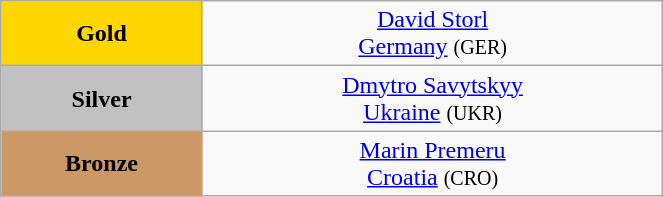<table class="wikitable" style=" text-align:center; " width="35%">
<tr>
<td bgcolor="gold"><strong>Gold</strong></td>
<td> <a href='#'>David Storl</a> <br> <a href='#'>Germany</a> <small>(GER)</small></td>
</tr>
<tr>
<td bgcolor="silver"><strong>Silver</strong></td>
<td> <a href='#'>Dmytro Savytskyy</a> <br> <a href='#'>Ukraine</a> <small>(UKR)</small></td>
</tr>
<tr>
<td bgcolor="CC9966"><strong>Bronze</strong></td>
<td> <a href='#'>Marin Premeru</a> <br> <a href='#'>Croatia</a> <small>(CRO)</small></td>
</tr>
</table>
